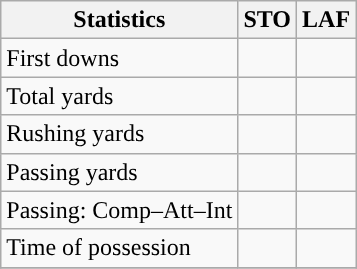<table class="wikitable" style="float: left;">
<tr>
<th>Statistics</th>
<th>STO</th>
<th>LAF</th>
</tr>
<tr>
<td>First downs</td>
<td></td>
<td></td>
</tr>
<tr>
<td>Total yards</td>
<td></td>
<td></td>
</tr>
<tr>
<td>Rushing yards</td>
<td></td>
<td></td>
</tr>
<tr>
<td>Passing yards</td>
<td></td>
<td></td>
</tr>
<tr>
<td>Passing: Comp–Att–Int</td>
<td></td>
<td></td>
</tr>
<tr>
<td>Time of possession</td>
<td></td>
<td></td>
</tr>
<tr>
</tr>
</table>
